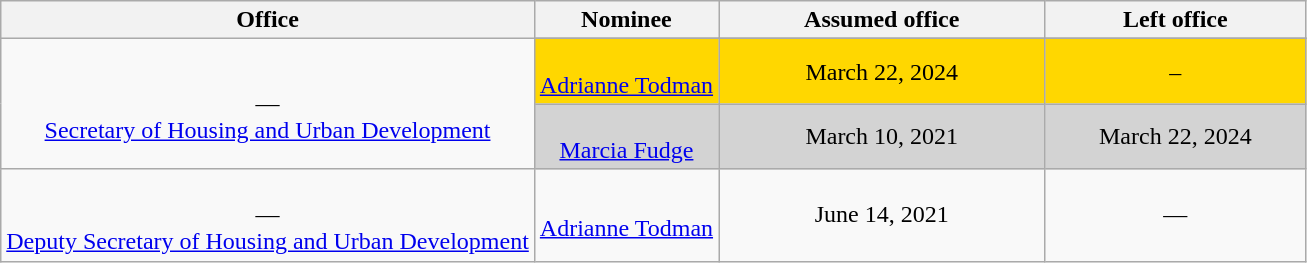<table class="wikitable sortable" style="text-align:center">
<tr>
<th>Office</th>
<th>Nominee</th>
<th style="width:25%;" data-sort-type="date">Assumed office</th>
<th style="width:20%;" data-sort-type="date">Left office</th>
</tr>
<tr>
<td rowspan="3"><br>—<br><a href='#'>Secretary of Housing and Urban Development</a></td>
</tr>
<tr style="background:gold;">
<td><br><a href='#'>Adrianne Todman</a></td>
<td>March 22, 2024</td>
<td>–</td>
</tr>
<tr style="background:lightgray;">
<td><br><a href='#'>Marcia Fudge</a></td>
<td>March 10, 2021<br></td>
<td>March 22, 2024</td>
</tr>
<tr>
<td><br>—<br><a href='#'>Deputy Secretary of Housing and Urban Development</a></td>
<td><br><a href='#'>Adrianne Todman</a></td>
<td>June 14, 2021<br></td>
<td>—</td>
</tr>
</table>
